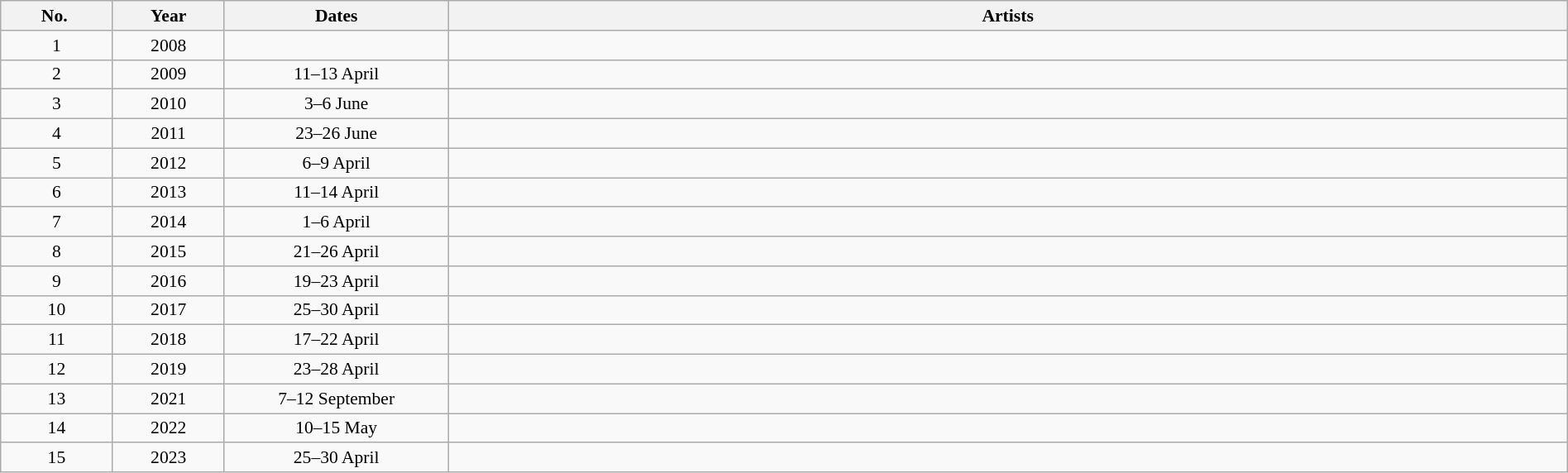<table class="wikitable" class="wikitable" style="font-size:90%; text-align:center; width:100%">
<tr>
<th width="5%">No. </th>
<th width="5%">Year</th>
<th width="10%">Dates</th>
<th width="50%">Artists</th>
</tr>
<tr>
<td>1</td>
<td>2008</td>
<td></td>
<td></td>
</tr>
<tr>
<td>2</td>
<td>2009</td>
<td>11–13 April</td>
<td></td>
</tr>
<tr>
<td>3</td>
<td>2010</td>
<td>3–6 June</td>
<td></td>
</tr>
<tr>
<td>4</td>
<td>2011</td>
<td>23–26 June</td>
<td></td>
</tr>
<tr>
<td>5</td>
<td>2012</td>
<td>6–9 April</td>
<td></td>
</tr>
<tr>
<td>6</td>
<td>2013</td>
<td>11–14 April</td>
<td></td>
</tr>
<tr>
<td>7</td>
<td>2014</td>
<td>1–6 April</td>
<td></td>
</tr>
<tr>
<td>8</td>
<td>2015</td>
<td>21–26 April</td>
<td></td>
</tr>
<tr>
<td>9</td>
<td>2016</td>
<td>19–23 April</td>
<td></td>
</tr>
<tr>
<td>10</td>
<td>2017</td>
<td>25–30 April</td>
<td></td>
</tr>
<tr>
<td>11</td>
<td>2018</td>
<td>17–22 April</td>
<td></td>
</tr>
<tr>
<td>12</td>
<td>2019</td>
<td>23–28 April</td>
<td></td>
</tr>
<tr>
<td>13</td>
<td>2021</td>
<td>7–12 September</td>
<td></td>
</tr>
<tr>
<td>14</td>
<td>2022</td>
<td>10–15 May</td>
<td></td>
</tr>
<tr>
<td>15</td>
<td>2023</td>
<td>25–30 April</td>
<td></td>
</tr>
</table>
